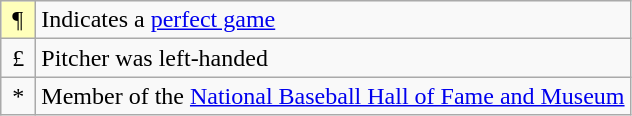<table class="wikitable" border="1">
<tr>
<td bgcolor="#ffffbb"> ¶ </td>
<td>Indicates a <a href='#'>perfect game</a></td>
</tr>
<tr>
<td> £ </td>
<td>Pitcher was left-handed</td>
</tr>
<tr>
<td> * </td>
<td>Member of the <a href='#'>National Baseball Hall of Fame and Museum</a></td>
</tr>
</table>
